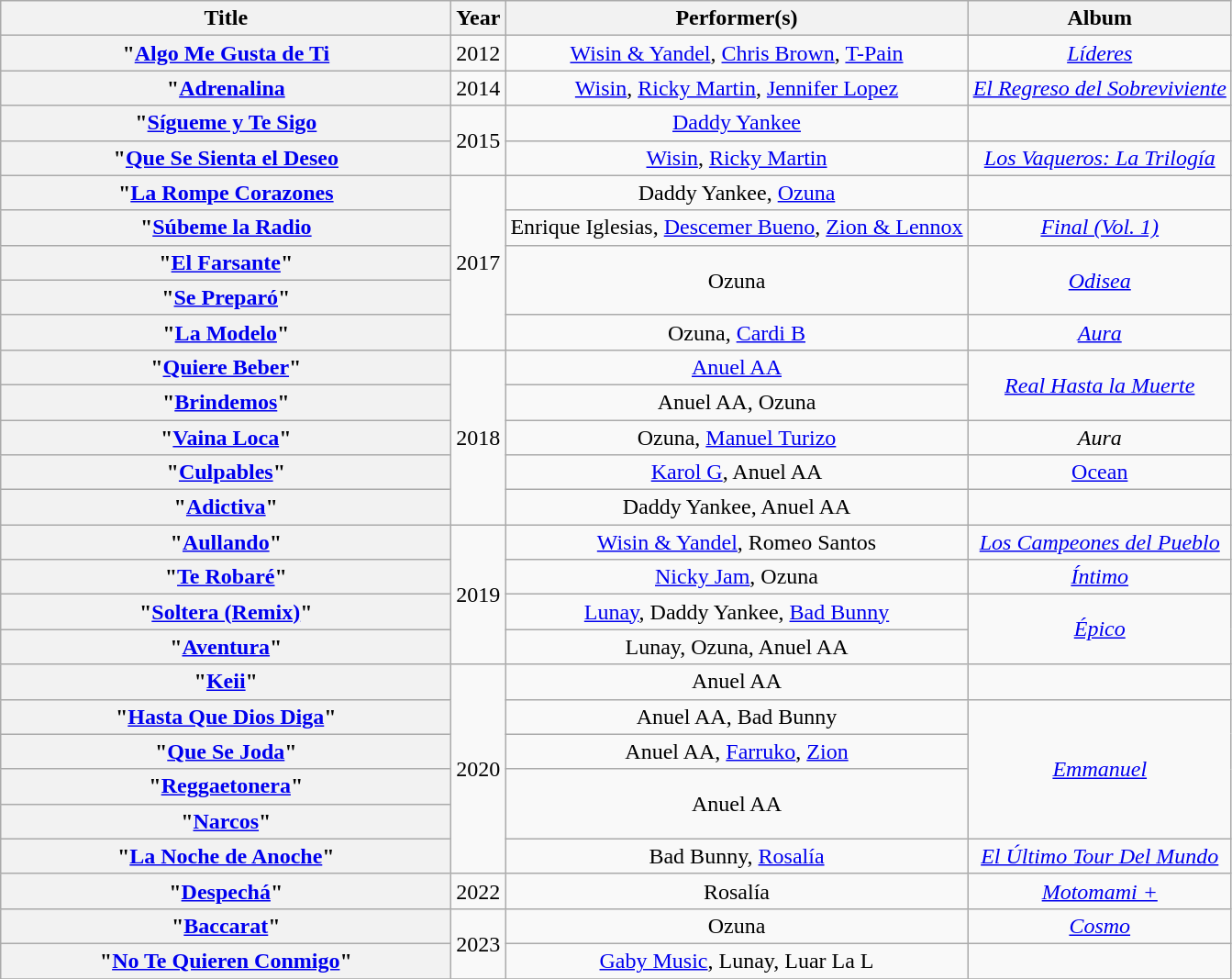<table class="wikitable plainrowheaders" style="text-align:center;">
<tr>
<th scope="col" style="width:20em;">Title</th>
<th scope="col">Year</th>
<th scope="col">Performer(s)</th>
<th scope="col">Album</th>
</tr>
<tr>
<th scope="row">"<a href='#'>Algo Me Gusta de Ti</a></th>
<td rowspan="1">2012</td>
<td><a href='#'>Wisin & Yandel</a>, <a href='#'>Chris Brown</a>, <a href='#'>T-Pain</a></td>
<td><em><a href='#'>Líderes</a></em></td>
</tr>
<tr>
<th scope="row">"<a href='#'>Adrenalina</a></th>
<td rowspan="1">2014</td>
<td><a href='#'>Wisin</a>, <a href='#'>Ricky Martin</a>, <a href='#'>Jennifer Lopez</a></td>
<td><em><a href='#'>El Regreso del Sobreviviente</a></em></td>
</tr>
<tr>
<th scope="row">"<a href='#'>Sígueme y Te Sigo</a></th>
<td rowspan="2">2015</td>
<td><a href='#'>Daddy Yankee</a></td>
<td></td>
</tr>
<tr>
<th scope="row">"<a href='#'>Que Se Sienta el Deseo</a></th>
<td><a href='#'>Wisin</a>, <a href='#'>Ricky Martin</a></td>
<td><em><a href='#'>Los Vaqueros: La Trilogía</a></em></td>
</tr>
<tr>
<th scope="row">"<a href='#'>La Rompe Corazones</a></th>
<td rowspan="5">2017</td>
<td>Daddy Yankee, <a href='#'>Ozuna</a></td>
<td></td>
</tr>
<tr>
<th scope="row">"<a href='#'>Súbeme la Radio</a></th>
<td>Enrique Iglesias, <a href='#'>Descemer Bueno</a>, <a href='#'>Zion & Lennox</a></td>
<td><em><a href='#'>Final (Vol. 1)</a></em></td>
</tr>
<tr>
<th scope="row">"<a href='#'>El Farsante</a>"<br></th>
<td rowspan="2">Ozuna</td>
<td rowspan="2"><em><a href='#'>Odisea</a></em></td>
</tr>
<tr>
<th scope="row">"<a href='#'>Se Preparó</a>"</th>
</tr>
<tr>
<th scope="row">"<a href='#'>La Modelo</a>"</th>
<td>Ozuna, <a href='#'>Cardi B</a></td>
<td><em><a href='#'>Aura</a></em></td>
</tr>
<tr>
<th scope="row">"<a href='#'>Quiere Beber</a>"<br></th>
<td rowspan="5">2018</td>
<td><a href='#'>Anuel AA</a></td>
<td rowspan="2"><em><a href='#'>Real Hasta la Muerte</a></em></td>
</tr>
<tr>
<th scope="row">"<a href='#'>Brindemos</a>"</th>
<td>Anuel AA, Ozuna</td>
</tr>
<tr>
<th scope="row">"<a href='#'>Vaina Loca</a>"</th>
<td>Ozuna, <a href='#'>Manuel Turizo</a></td>
<td><em>Aura</em></td>
</tr>
<tr>
<th scope="row">"<a href='#'>Culpables</a>"</th>
<td><a href='#'>Karol G</a>, Anuel AA</td>
<td><a href='#'>Ocean</a></td>
</tr>
<tr>
<th scope="row">"<a href='#'>Adictiva</a>"</th>
<td>Daddy Yankee, Anuel AA</td>
<td></td>
</tr>
<tr>
<th scope="row">"<a href='#'>Aullando</a>"</th>
<td rowspan="4">2019</td>
<td><a href='#'>Wisin & Yandel</a>, Romeo Santos</td>
<td><em><a href='#'>Los Campeones del Pueblo</a></em></td>
</tr>
<tr>
<th scope="row">"<a href='#'>Te Robaré</a>"</th>
<td><a href='#'>Nicky Jam</a>, Ozuna</td>
<td><em><a href='#'>Íntimo</a></em></td>
</tr>
<tr>
<th scope="row">"<a href='#'>Soltera (Remix)</a>"</th>
<td><a href='#'>Lunay</a>, Daddy Yankee, <a href='#'>Bad Bunny</a></td>
<td rowspan="2"><em><a href='#'>Épico</a></em></td>
</tr>
<tr>
<th scope="row">"<a href='#'>Aventura</a>"</th>
<td>Lunay, Ozuna, Anuel AA</td>
</tr>
<tr>
<th scope="row">"<a href='#'>Keii</a>"</th>
<td rowspan="6">2020</td>
<td>Anuel AA</td>
<td></td>
</tr>
<tr>
<th scope="row">"<a href='#'>Hasta Que Dios Diga</a>"</th>
<td>Anuel AA, Bad Bunny</td>
<td rowspan="4"><em><a href='#'>Emmanuel</a></em></td>
</tr>
<tr>
<th scope="row">"<a href='#'>Que Se Joda</a>"</th>
<td>Anuel AA, <a href='#'>Farruko</a>, <a href='#'>Zion</a></td>
</tr>
<tr>
<th scope="row">"<a href='#'>Reggaetonera</a>"</th>
<td rowspan="2">Anuel AA</td>
</tr>
<tr>
<th scope="row">"<a href='#'>Narcos</a>"</th>
</tr>
<tr>
<th scope="row">"<a href='#'>La Noche de Anoche</a>"</th>
<td>Bad Bunny, <a href='#'>Rosalía</a></td>
<td><em><a href='#'>El Último Tour Del Mundo</a></em></td>
</tr>
<tr>
<th scope="row">"<a href='#'>Despechá</a>"</th>
<td rowspan="1">2022</td>
<td>Rosalía</td>
<td><em><a href='#'>Motomami +</a></em></td>
</tr>
<tr>
<th scope="row">"<a href='#'>Baccarat</a>"</th>
<td rowspan="2">2023</td>
<td>Ozuna</td>
<td><em><a href='#'>Cosmo</a></em></td>
</tr>
<tr>
<th scope="row">"<a href='#'>No Te Quieren Conmigo</a>"<br></th>
<td><a href='#'>Gaby Music</a>, Lunay, Luar La L</td>
<td></td>
</tr>
<tr>
</tr>
</table>
